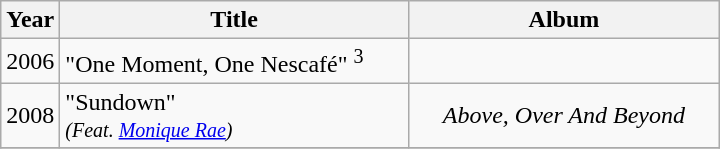<table class="wikitable">
<tr>
<th align="center">Year</th>
<th align="center" width="225">Title</th>
<th align="center" width="200">Album</th>
</tr>
<tr>
<td align="center" rowspan="1">2006</td>
<td align="left">"One Moment, One Nescafé" <sup>3</sup></td>
<td></td>
</tr>
<tr>
<td align="center" rowspan="1">2008</td>
<td align="left">"Sundown"<br><em><small>(Feat. <a href='#'>Monique Rae</a>)</small></em></td>
<td align="center" rowspan="1" width="200"><em>Above, Over And Beyond</em></td>
</tr>
<tr>
</tr>
</table>
